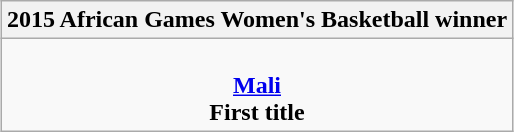<table class=wikitable style="text-align:center; margin:auto">
<tr>
<th>2015 African Games Women's Basketball winner</th>
</tr>
<tr>
<td><br><strong><a href='#'>Mali</a></strong><br><strong>First title</strong></td>
</tr>
</table>
